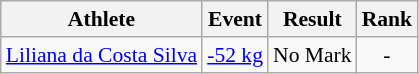<table class="wikitable" style="font-size:90%">
<tr>
<th>Athlete</th>
<th>Event</th>
<th>Result</th>
<th>Rank</th>
</tr>
<tr>
<td><a href='#'>Liliana da Costa Silva</a></td>
<td><a href='#'>-52 kg</a></td>
<td align="center">No Mark</td>
<td align="center">-</td>
</tr>
</table>
